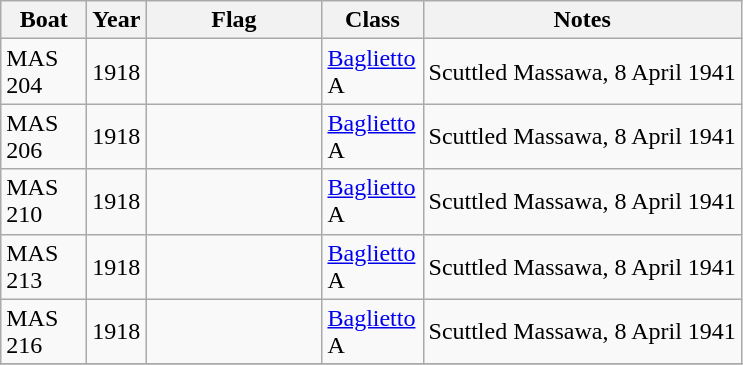<table class="wikitable sortable">
<tr>
<th scope="col" width="50px">Boat</th>
<th scope="col" width="30px">Year</th>
<th scope="col" width="110px">Flag</th>
<th width="60px">Class</th>
<th>Notes</th>
</tr>
<tr>
<td align="left">MAS 204</td>
<td align="left">1918</td>
<td align="left"></td>
<td align="left"><a href='#'>Baglietto</a> A</td>
<td align="left">Scuttled Massawa, 8 April 1941</td>
</tr>
<tr>
<td align="left">MAS 206</td>
<td align="left">1918</td>
<td align="left"></td>
<td align="left"><a href='#'>Baglietto</a> A</td>
<td align="left">Scuttled Massawa, 8 April 1941</td>
</tr>
<tr>
<td align="left">MAS 210</td>
<td align="left">1918</td>
<td align="left"></td>
<td align="left"><a href='#'>Baglietto</a> A</td>
<td align="left">Scuttled Massawa, 8 April 1941</td>
</tr>
<tr>
<td align="left">MAS 213</td>
<td align="left">1918</td>
<td align="left"></td>
<td align="left"><a href='#'>Baglietto</a> A</td>
<td align="left">Scuttled Massawa, 8 April 1941</td>
</tr>
<tr>
<td align="left">MAS 216</td>
<td align="left">1918</td>
<td align="left"></td>
<td align="left"><a href='#'>Baglietto</a> A</td>
<td align="left">Scuttled Massawa, 8 April 1941</td>
</tr>
<tr>
</tr>
</table>
